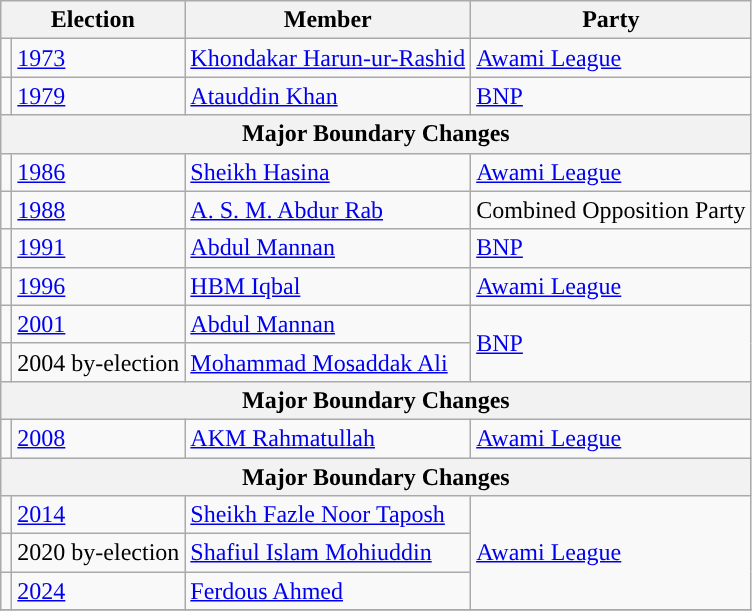<table class="wikitable">
<tr>
<th colspan="2">Election</th>
<th>Member</th>
<th>Party</th>
</tr>
<tr>
<td style="background-color:"></td>
<td><a href='#'>1973</a></td>
<td><a href='#'>Khondakar Harun-ur-Rashid</a></td>
<td><a href='#'>Awami League</a></td>
</tr>
<tr>
<td style="background-color:"></td>
<td><a href='#'>1979</a></td>
<td><a href='#'>Atauddin Khan</a></td>
<td><a href='#'>BNP</a></td>
</tr>
<tr>
<th colspan="4">Major Boundary Changes</th>
</tr>
<tr>
<td style="background-color:"></td>
<td><a href='#'>1986</a></td>
<td><a href='#'>Sheikh Hasina</a></td>
<td><a href='#'>Awami League</a></td>
</tr>
<tr>
<td></td>
<td><a href='#'>1988</a></td>
<td><a href='#'>A. S. M. Abdur Rab</a></td>
<td>Combined Opposition Party</td>
</tr>
<tr>
<td style="background-color:"></td>
<td><a href='#'>1991</a></td>
<td><a href='#'>Abdul Mannan</a></td>
<td><a href='#'>BNP</a></td>
</tr>
<tr>
<td style="background-color:"></td>
<td><a href='#'>1996</a></td>
<td><a href='#'>HBM Iqbal</a></td>
<td><a href='#'>Awami League</a></td>
</tr>
<tr>
<td style="background-color:"></td>
<td><a href='#'>2001</a></td>
<td><a href='#'>Abdul Mannan</a></td>
<td rowspan="2"><a href='#'>BNP</a></td>
</tr>
<tr>
<td style="background-color:"></td>
<td>2004 by-election</td>
<td><a href='#'>Mohammad Mosaddak Ali</a></td>
</tr>
<tr>
<th colspan="4">Major Boundary Changes</th>
</tr>
<tr>
<td style="background-color:"></td>
<td><a href='#'>2008</a></td>
<td><a href='#'>AKM Rahmatullah</a></td>
<td><a href='#'>Awami League</a></td>
</tr>
<tr>
<th colspan="4">Major Boundary Changes</th>
</tr>
<tr>
<td style="background-color:"></td>
<td><a href='#'>2014</a></td>
<td><a href='#'>Sheikh Fazle Noor Taposh</a></td>
<td rowspan="3"><a href='#'>Awami League</a></td>
</tr>
<tr>
<td style="background-color:"></td>
<td>2020 by-election</td>
<td><a href='#'>Shafiul Islam Mohiuddin</a></td>
</tr>
<tr>
<td style="background-color:"></td>
<td><a href='#'>2024</a></td>
<td><a href='#'>Ferdous Ahmed</a></td>
</tr>
<tr>
</tr>
</table>
